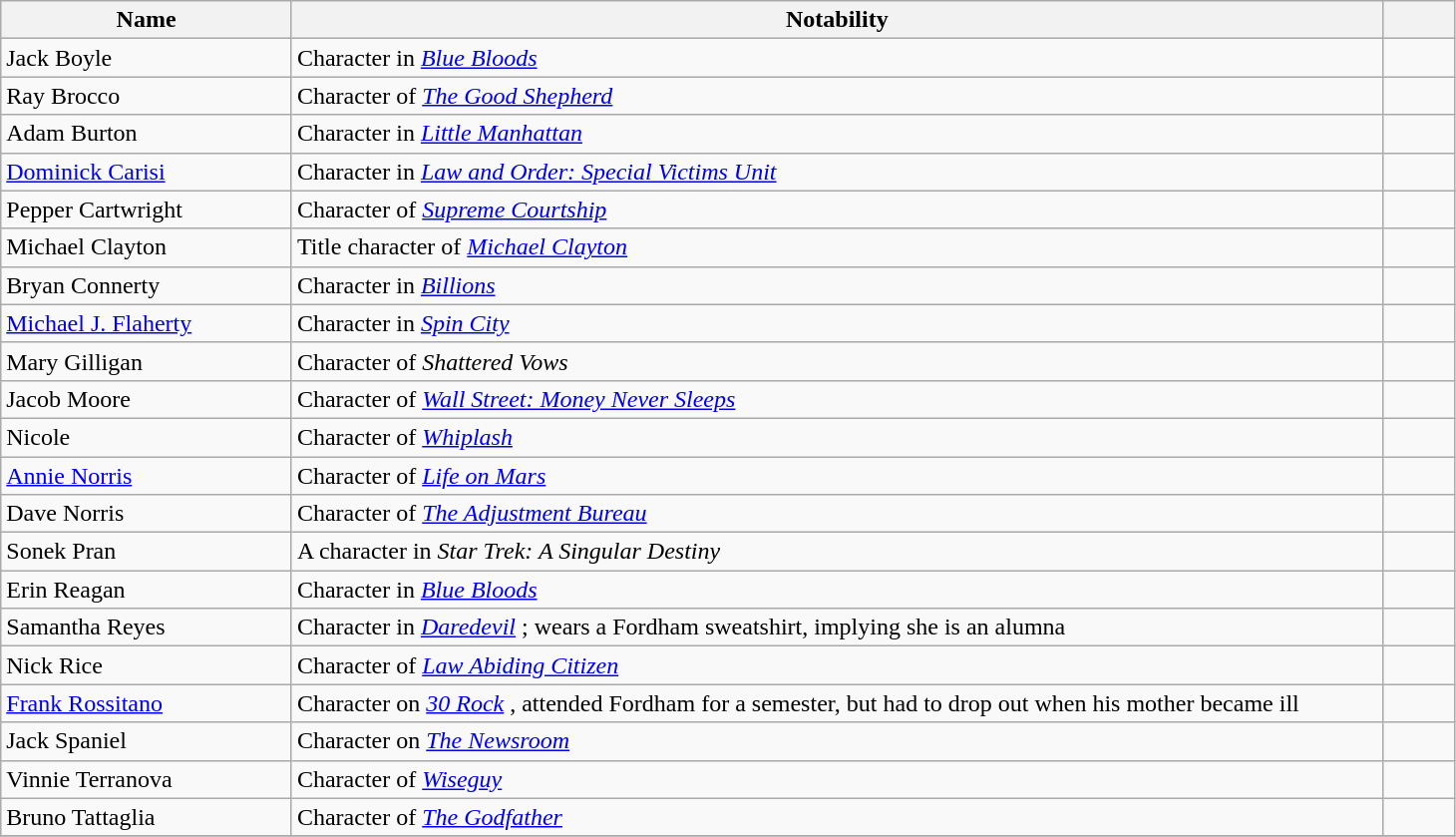<table class="wikitable sortable" style="width:77%">
<tr>
<th style="width:20%;">Name</th>
<th style="width:*;" class="unsortable">Notability</th>
<th style="width:5%;" class="unsortable"></th>
</tr>
<tr>
<td>Jack Boyle</td>
<td>Character in <em><a href='#'>Blue Bloods</a></em> </td>
<td style="text-align:center;"></td>
</tr>
<tr>
<td>Ray Brocco</td>
<td>Character of <em><a href='#'>The Good Shepherd</a></em> </td>
<td style="text-align:center;"></td>
</tr>
<tr>
<td>Adam Burton</td>
<td>Character in <em><a href='#'>Little Manhattan</a></em> </td>
<td style="text-align:center;"></td>
</tr>
<tr>
<td><a href='#'>Dominick Carisi</a></td>
<td>Character in <em><a href='#'>Law and Order: Special Victims Unit</a></em> </td>
<td style="text-align:center;"></td>
</tr>
<tr>
<td>Pepper Cartwright</td>
<td>Character of <em><a href='#'>Supreme Courtship</a></em> </td>
<td style="text-align:center;"></td>
</tr>
<tr>
<td>Michael Clayton</td>
<td>Title character of <em><a href='#'>Michael Clayton</a></em> </td>
<td style="text-align:center;"></td>
</tr>
<tr>
<td>Bryan Connerty</td>
<td>Character in <em><a href='#'>Billions</a></em> </td>
<td style="text-align:center;"></td>
</tr>
<tr>
<td><a href='#'>Michael J. Flaherty</a></td>
<td>Character in <em><a href='#'>Spin City</a></em> </td>
<td style="text-align:center;"></td>
</tr>
<tr>
<td>Mary Gilligan</td>
<td>Character of <em>Shattered Vows</em> </td>
<td style="text-align:center;"></td>
</tr>
<tr>
<td>Jacob Moore</td>
<td>Character of <em><a href='#'>Wall Street: Money Never Sleeps</a></em> </td>
<td style="text-align:center;"></td>
</tr>
<tr>
<td>Nicole</td>
<td>Character of <em><a href='#'>Whiplash</a></em> </td>
<td style=text-align:center></td>
</tr>
<tr>
<td><a href='#'>Annie Norris</a></td>
<td>Character of <em><a href='#'>Life on Mars</a></em> </td>
<td style="text-align:center;"></td>
</tr>
<tr>
<td>Dave Norris</td>
<td>Character of <em><a href='#'>The Adjustment Bureau</a></em> </td>
<td style="text-align:center;"></td>
</tr>
<tr>
<td>Sonek Pran</td>
<td>A character in <em>Star Trek: A Singular Destiny</em> </td>
<td style="text-align:center;"></td>
</tr>
<tr>
<td>Erin Reagan</td>
<td>Character in <em><a href='#'>Blue Bloods</a></em> </td>
<td style="text-align:center;"></td>
</tr>
<tr>
<td>Samantha Reyes</td>
<td>Character in <em><a href='#'>Daredevil</a></em> ; wears a Fordham sweatshirt, implying she is an alumna</td>
<td style="text-align:center;"></td>
</tr>
<tr>
<td>Nick Rice</td>
<td>Character of <em><a href='#'>Law Abiding Citizen</a></em> </td>
<td style="text-align:center;"></td>
</tr>
<tr>
<td><a href='#'>Frank Rossitano</a></td>
<td>Character on <em><a href='#'>30 Rock</a></em> , attended Fordham for a semester, but had to drop out when his mother became ill</td>
<td style="text-align:center;"></td>
</tr>
<tr>
<td>Jack Spaniel</td>
<td>Character on <em><a href='#'>The Newsroom</a></em> </td>
<td style="text-align:center;"></td>
</tr>
<tr>
<td>Vinnie Terranova</td>
<td>Character of <em><a href='#'>Wiseguy</a></em> </td>
<td style="text-align:center;"></td>
</tr>
<tr>
<td>Bruno Tattaglia</td>
<td>Character of <em><a href='#'>The Godfather</a></em> </td>
<td style="text-align:center;"></td>
</tr>
<tr>
</tr>
</table>
